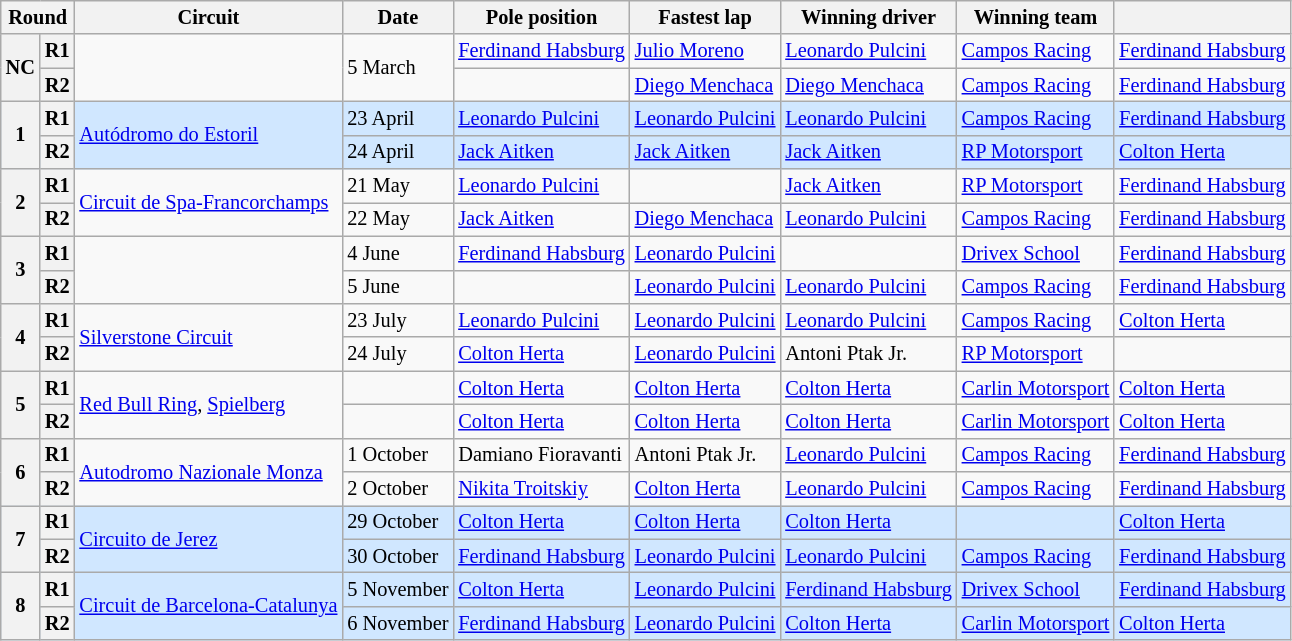<table class="wikitable" style="font-size: 85%;">
<tr>
<th colspan=2>Round</th>
<th>Circuit</th>
<th>Date</th>
<th>Pole position</th>
<th>Fastest lap</th>
<th>Winning driver</th>
<th>Winning team</th>
<th></th>
</tr>
<tr>
<th rowspan=2>NC</th>
<th>R1</th>
<td rowspan=2></td>
<td rowspan="2">5 March</td>
<td> <a href='#'>Ferdinand Habsburg</a></td>
<td> <a href='#'>Julio Moreno</a></td>
<td> <a href='#'>Leonardo Pulcini</a></td>
<td> <a href='#'>Campos Racing</a></td>
<td> <a href='#'>Ferdinand Habsburg</a></td>
</tr>
<tr>
<th>R2</th>
<td></td>
<td> <a href='#'>Diego Menchaca</a></td>
<td> <a href='#'>Diego Menchaca</a></td>
<td> <a href='#'>Campos Racing</a></td>
<td> <a href='#'>Ferdinand Habsburg</a></td>
</tr>
<tr style="background:#D0E7FF;">
<th rowspan=2>1</th>
<th>R1</th>
<td rowspan=2> <a href='#'>Autódromo do Estoril</a></td>
<td>23 April</td>
<td> <a href='#'>Leonardo Pulcini</a></td>
<td> <a href='#'>Leonardo Pulcini</a></td>
<td> <a href='#'>Leonardo Pulcini</a></td>
<td> <a href='#'>Campos Racing</a></td>
<td> <a href='#'>Ferdinand Habsburg</a></td>
</tr>
<tr style="background:#D0E7FF;">
<th>R2</th>
<td>24 April</td>
<td> <a href='#'>Jack Aitken</a></td>
<td> <a href='#'>Jack Aitken</a></td>
<td> <a href='#'>Jack Aitken</a></td>
<td> <a href='#'>RP Motorsport</a></td>
<td> <a href='#'>Colton Herta</a></td>
</tr>
<tr>
<th rowspan=2>2</th>
<th>R1</th>
<td rowspan=2> <a href='#'>Circuit de Spa-Francorchamps</a></td>
<td>21 May</td>
<td> <a href='#'>Leonardo Pulcini</a></td>
<td></td>
<td> <a href='#'>Jack Aitken</a></td>
<td> <a href='#'>RP Motorsport</a></td>
<td> <a href='#'>Ferdinand Habsburg</a></td>
</tr>
<tr>
<th>R2</th>
<td>22 May</td>
<td> <a href='#'>Jack Aitken</a></td>
<td> <a href='#'>Diego Menchaca</a></td>
<td> <a href='#'>Leonardo Pulcini</a></td>
<td> <a href='#'>Campos Racing</a></td>
<td> <a href='#'>Ferdinand Habsburg</a></td>
</tr>
<tr>
<th rowspan=2>3</th>
<th>R1</th>
<td rowspan=2></td>
<td>4 June</td>
<td> <a href='#'>Ferdinand Habsburg</a></td>
<td> <a href='#'>Leonardo Pulcini</a></td>
<td></td>
<td> <a href='#'>Drivex School</a></td>
<td> <a href='#'>Ferdinand Habsburg</a></td>
</tr>
<tr>
<th>R2</th>
<td>5 June</td>
<td></td>
<td> <a href='#'>Leonardo Pulcini</a></td>
<td> <a href='#'>Leonardo Pulcini</a></td>
<td> <a href='#'>Campos Racing</a></td>
<td> <a href='#'>Ferdinand Habsburg</a></td>
</tr>
<tr>
<th rowspan=2>4</th>
<th>R1</th>
<td rowspan=2> <a href='#'>Silverstone Circuit</a></td>
<td>23 July</td>
<td> <a href='#'>Leonardo Pulcini</a></td>
<td> <a href='#'>Leonardo Pulcini</a></td>
<td> <a href='#'>Leonardo Pulcini</a></td>
<td> <a href='#'>Campos Racing</a></td>
<td> <a href='#'>Colton Herta</a></td>
</tr>
<tr>
<th>R2</th>
<td>24 July</td>
<td> <a href='#'>Colton Herta</a></td>
<td> <a href='#'>Leonardo Pulcini</a></td>
<td> Antoni Ptak Jr.</td>
<td> <a href='#'>RP Motorsport</a></td>
<td></td>
</tr>
<tr>
<th rowspan=2>5</th>
<th>R1</th>
<td rowspan=2> <a href='#'>Red Bull Ring</a>, <a href='#'>Spielberg</a></td>
<td></td>
<td> <a href='#'>Colton Herta</a></td>
<td> <a href='#'>Colton Herta</a></td>
<td> <a href='#'>Colton Herta</a></td>
<td> <a href='#'>Carlin Motorsport</a></td>
<td> <a href='#'>Colton Herta</a></td>
</tr>
<tr>
<th>R2</th>
<td></td>
<td> <a href='#'>Colton Herta</a></td>
<td> <a href='#'>Colton Herta</a></td>
<td> <a href='#'>Colton Herta</a></td>
<td> <a href='#'>Carlin Motorsport</a></td>
<td> <a href='#'>Colton Herta</a></td>
</tr>
<tr>
<th rowspan=2>6</th>
<th>R1</th>
<td rowspan=2> <a href='#'>Autodromo Nazionale Monza</a></td>
<td>1 October</td>
<td> Damiano Fioravanti</td>
<td> Antoni Ptak Jr.</td>
<td> <a href='#'>Leonardo Pulcini</a></td>
<td> <a href='#'>Campos Racing</a></td>
<td> <a href='#'>Ferdinand Habsburg</a></td>
</tr>
<tr>
<th>R2</th>
<td>2 October</td>
<td> <a href='#'>Nikita Troitskiy</a></td>
<td> <a href='#'>Colton Herta</a></td>
<td> <a href='#'>Leonardo Pulcini</a></td>
<td> <a href='#'>Campos Racing</a></td>
<td> <a href='#'>Ferdinand Habsburg</a></td>
</tr>
<tr style="background:#D0E7FF;">
<th rowspan=2>7</th>
<th>R1</th>
<td rowspan=2> <a href='#'>Circuito de Jerez</a></td>
<td>29 October</td>
<td> <a href='#'>Colton Herta</a></td>
<td> <a href='#'>Colton Herta</a></td>
<td> <a href='#'>Colton Herta</a></td>
<td></td>
<td> <a href='#'>Colton Herta</a></td>
</tr>
<tr style="background:#D0E7FF;">
<th>R2</th>
<td>30 October</td>
<td> <a href='#'>Ferdinand Habsburg</a></td>
<td> <a href='#'>Leonardo Pulcini</a></td>
<td> <a href='#'>Leonardo Pulcini</a></td>
<td> <a href='#'>Campos Racing</a></td>
<td> <a href='#'>Ferdinand Habsburg</a></td>
</tr>
<tr style="background:#D0E7FF;">
<th rowspan=2>8</th>
<th>R1</th>
<td rowspan=2> <a href='#'>Circuit de Barcelona-Catalunya</a></td>
<td>5 November</td>
<td> <a href='#'>Colton Herta</a></td>
<td> <a href='#'>Leonardo Pulcini</a></td>
<td> <a href='#'>Ferdinand Habsburg</a></td>
<td> <a href='#'>Drivex School</a></td>
<td> <a href='#'>Ferdinand Habsburg</a></td>
</tr>
<tr style="background:#D0E7FF;">
<th>R2</th>
<td>6 November</td>
<td> <a href='#'>Ferdinand Habsburg</a></td>
<td> <a href='#'>Leonardo Pulcini</a></td>
<td> <a href='#'>Colton Herta</a></td>
<td> <a href='#'>Carlin Motorsport</a></td>
<td> <a href='#'>Colton Herta</a></td>
</tr>
</table>
